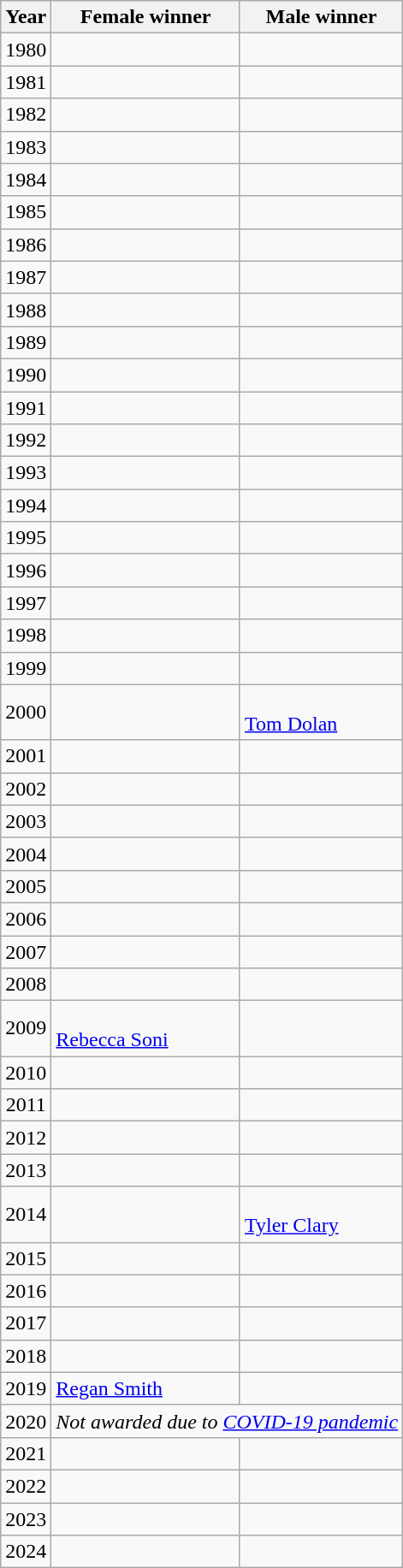<table class="wikitable sortable">
<tr ">
<th scope="col"><strong>Year</strong></th>
<th scope="col"><strong>Female winner</strong></th>
<th scope="col"><strong>Male winner</strong></th>
</tr>
<tr>
<td align=center>1980</td>
<td></td>
<td></td>
</tr>
<tr>
<td align=center>1981</td>
<td></td>
<td></td>
</tr>
<tr>
<td align=center>1982</td>
<td></td>
<td></td>
</tr>
<tr>
<td align=center>1983</td>
<td></td>
<td></td>
</tr>
<tr>
<td align=center>1984</td>
<td></td>
<td></td>
</tr>
<tr>
<td align=center>1985</td>
<td></td>
<td></td>
</tr>
<tr>
<td align=center>1986</td>
<td></td>
<td></td>
</tr>
<tr>
<td align=center>1987</td>
<td></td>
<td></td>
</tr>
<tr>
<td align=center>1988</td>
<td></td>
<td></td>
</tr>
<tr>
<td align=center>1989</td>
<td></td>
<td></td>
</tr>
<tr>
<td align=center>1990</td>
<td></td>
<td></td>
</tr>
<tr>
<td align=center>1991</td>
<td></td>
<td></td>
</tr>
<tr>
<td align=center>1992</td>
<td></td>
<td></td>
</tr>
<tr>
<td align=center>1993</td>
<td></td>
<td></td>
</tr>
<tr>
<td align=center>1994</td>
<td></td>
<td></td>
</tr>
<tr>
<td align=center>1995</td>
<td></td>
<td></td>
</tr>
<tr>
<td align=center>1996</td>
<td></td>
<td></td>
</tr>
<tr>
<td align=center>1997</td>
<td></td>
<td></td>
</tr>
<tr>
<td align=center>1998</td>
<td></td>
<td></td>
</tr>
<tr>
<td align=center>1999</td>
<td></td>
<td></td>
</tr>
<tr>
<td align=center>2000</td>
<td></td>
<td><br><a href='#'>Tom Dolan</a></td>
</tr>
<tr>
<td align=center>2001</td>
<td></td>
<td></td>
</tr>
<tr>
<td align=center>2002</td>
<td></td>
<td></td>
</tr>
<tr>
<td align=center>2003</td>
<td></td>
<td></td>
</tr>
<tr>
<td align=center>2004</td>
<td></td>
<td></td>
</tr>
<tr>
<td align=center>2005</td>
<td></td>
<td></td>
</tr>
<tr>
<td align=center>2006</td>
<td></td>
<td></td>
</tr>
<tr>
<td align=center>2007</td>
<td></td>
<td></td>
</tr>
<tr>
<td align=center>2008</td>
<td></td>
<td></td>
</tr>
<tr>
<td align=center>2009</td>
<td><br><a href='#'>Rebecca Soni</a></td>
<td></td>
</tr>
<tr>
<td align=center>2010</td>
<td></td>
<td></td>
</tr>
<tr>
<td align=center>2011</td>
<td></td>
<td></td>
</tr>
<tr>
<td align=center>2012</td>
<td></td>
<td></td>
</tr>
<tr>
<td align=center>2013</td>
<td></td>
<td></td>
</tr>
<tr>
<td align=center>2014</td>
<td></td>
<td><br><a href='#'>Tyler Clary</a></td>
</tr>
<tr>
<td align=center>2015</td>
<td></td>
<td></td>
</tr>
<tr>
<td align=center>2016</td>
<td></td>
<td></td>
</tr>
<tr>
<td align=center>2017</td>
<td></td>
<td></td>
</tr>
<tr>
<td align=center>2018</td>
<td></td>
<td></td>
</tr>
<tr>
<td align=center>2019</td>
<td><a href='#'>Regan Smith</a></td>
<td></td>
</tr>
<tr>
<td align=center>2020</td>
<td align=center colspan="4"><em>Not awarded due to <a href='#'>COVID-19 pandemic</a></em></td>
</tr>
<tr>
<td align=center>2021</td>
<td></td>
<td></td>
</tr>
<tr>
<td align=center>2022</td>
<td></td>
<td></td>
</tr>
<tr>
<td align=center>2023</td>
<td></td>
<td></td>
</tr>
<tr>
<td align=center>2024</td>
<td></td>
<td></td>
</tr>
</table>
